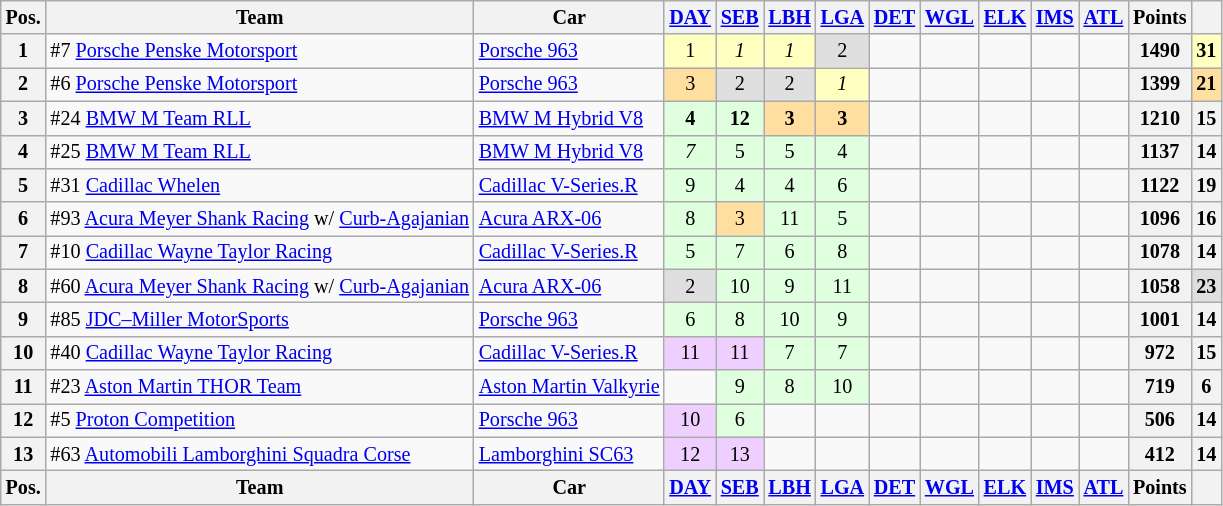<table class="wikitable" style="font-size:84%;">
<tr>
<th>Pos.</th>
<th>Team</th>
<th>Car</th>
<th><a href='#'>DAY</a></th>
<th><a href='#'>SEB</a></th>
<th><a href='#'>LBH</a></th>
<th><a href='#'>LGA</a></th>
<th><a href='#'>DET</a></th>
<th><a href='#'>WGL</a></th>
<th><a href='#'>ELK</a></th>
<th><a href='#'>IMS</a></th>
<th><a href='#'>ATL</a></th>
<th>Points</th>
<th></th>
</tr>
<tr>
<th>1</th>
<td>#7 <a href='#'>Porsche Penske Motorsport</a></td>
<td><a href='#'>Porsche 963</a></td>
<td style="background:#ffffbf" align="center">1</td>
<td style="background:#ffffbf" align="center"><em>1</em></td>
<td style="background:#ffffbf" align="center"><em>1</em></td>
<td style="background:#dfdfdf" align="center">2</td>
<td style="background:#" align="center"></td>
<td style="background:#" align="center"></td>
<td style="background:#" align="center"></td>
<td style="background:#" align="center"></td>
<td style="background:#" align="center"></td>
<th>1490</th>
<th style="background:#ffffbf">31</th>
</tr>
<tr>
<th>2</th>
<td>#6 <a href='#'>Porsche Penske Motorsport</a></td>
<td><a href='#'>Porsche 963</a></td>
<td style="background:#ffdf9f" align="center">3</td>
<td style="background:#dfdfdf" align="center">2</td>
<td style="background:#dfdfdf" align="center">2</td>
<td style="background:#ffffbf" align="center"><em>1</em></td>
<td style="background:#" align="center"></td>
<td style="background:#" align="center"></td>
<td style="background:#" align="center"></td>
<td style="background:#" align="center"></td>
<td style="background:#" align="center"></td>
<th>1399</th>
<th style="background:#ffdf9f">21</th>
</tr>
<tr>
<th>3</th>
<td>#24 <a href='#'>BMW M Team RLL</a></td>
<td><a href='#'>BMW M Hybrid V8</a></td>
<td style="background:#dfffdf" align="center"><strong>4</strong></td>
<td style="background:#dfffdf" align="center"><strong>12</strong></td>
<td style="background:#ffdf9f" align="center"><strong>3</strong></td>
<td style="background:#ffdf9f" align="center"><strong>3</strong></td>
<td style="background:#" align="center"></td>
<td style="background:#" align="center"></td>
<td style="background:#" align="center"></td>
<td style="background:#" align="center"></td>
<td style="background:#" align="center"></td>
<th>1210</th>
<th>15</th>
</tr>
<tr>
<th>4</th>
<td>#25 <a href='#'>BMW M Team RLL</a></td>
<td><a href='#'>BMW M Hybrid V8</a></td>
<td style="background:#dfffdf" align="center"><em>7</em></td>
<td style="background:#dfffdf" align="center">5</td>
<td style="background:#dfffdf" align="center">5</td>
<td style="background:#dfffdf" align="center">4</td>
<td style="background:#" align="center"></td>
<td style="background:#" align="center"></td>
<td style="background:#" align="center"></td>
<td style="background:#" align="center"></td>
<td style="background:#" align="center"></td>
<th>1137</th>
<th>14</th>
</tr>
<tr>
<th>5</th>
<td>#31 <a href='#'>Cadillac Whelen</a></td>
<td><a href='#'>Cadillac V-Series.R</a></td>
<td style="background:#dfffdf" align="center">9</td>
<td style="background:#dfffdf" align="center">4</td>
<td style="background:#dfffdf" align="center">4</td>
<td style="background:#dfffdf" align="center">6</td>
<td style="background:#" align="center"></td>
<td style="background:#" align="center"></td>
<td style="background:#" align="center"></td>
<td style="background:#" align="center"></td>
<td style="background:#" align="center"></td>
<th>1122</th>
<th>19</th>
</tr>
<tr>
<th>6</th>
<td>#93 <a href='#'>Acura Meyer Shank Racing</a> w/ <a href='#'>Curb-Agajanian</a></td>
<td><a href='#'>Acura ARX-06</a></td>
<td style="background:#dfffdf" align="center">8</td>
<td style="background:#ffdf9f" align="center">3</td>
<td style="background:#dfffdf" align="center">11</td>
<td style="background:#dfffdf" align="center">5</td>
<td style="background:#" align="center"></td>
<td style="background:#" align="center"></td>
<td style="background:#" align="center"></td>
<td style="background:#" align="center"></td>
<td style="background:#" align="center"></td>
<th>1096</th>
<th>16</th>
</tr>
<tr>
<th>7</th>
<td>#10 <a href='#'>Cadillac Wayne Taylor Racing</a></td>
<td><a href='#'>Cadillac V-Series.R</a></td>
<td style="background:#dfffdf" align="center">5</td>
<td style="background:#dfffdf" align="center">7</td>
<td style="background:#dfffdf" align="center">6</td>
<td style="background:#dfffdf" align="center">8</td>
<td style="background:#" align="center"></td>
<td style="background:#" align="center"></td>
<td style="background:#" align="center"></td>
<td style="background:#" align="center"></td>
<td style="background:#" align="center"></td>
<th>1078</th>
<th>14</th>
</tr>
<tr>
<th>8</th>
<td>#60 <a href='#'>Acura Meyer Shank Racing</a> w/ <a href='#'>Curb-Agajanian</a></td>
<td><a href='#'>Acura ARX-06</a></td>
<td style="background:#dfdfdf" align="center">2</td>
<td style="background:#dfffdf" align="center">10</td>
<td style="background:#dfffdf" align="center">9</td>
<td style="background:#dfffdf" align="center">11</td>
<td style="background:#" align="center"></td>
<td style="background:#" align="center"></td>
<td style="background:#" align="center"></td>
<td style="background:#" align="center"></td>
<td style="background:#" align="center"></td>
<th>1058</th>
<th style="background:#dfdfdf">23</th>
</tr>
<tr>
<th>9</th>
<td>#85 <a href='#'>JDC–Miller MotorSports</a></td>
<td><a href='#'>Porsche 963</a></td>
<td style="background:#dfffdf" align="center">6</td>
<td style="background:#dfffdf" align="center">8</td>
<td style="background:#dfffdf" align="center">10</td>
<td style="background:#dfffdf" align="center">9</td>
<td style="background:#" align="center"></td>
<td style="background:#" align="center"></td>
<td style="background:#" align="center"></td>
<td style="background:#" align="center"></td>
<td style="background:#" align="center"></td>
<th>1001</th>
<th>14</th>
</tr>
<tr>
<th>10</th>
<td>#40 <a href='#'>Cadillac Wayne Taylor Racing</a></td>
<td><a href='#'>Cadillac V-Series.R</a></td>
<td style="background:#efcfff" align="center">11</td>
<td style="background:#efcfff" align="center">11</td>
<td style="background:#dfffdf" align="center">7</td>
<td style="background:#dfffdf" align="center">7</td>
<td style="background:#" align="center"></td>
<td style="background:#" align="center"></td>
<td style="background:#" align="center"></td>
<td style="background:#" align="center"></td>
<td style="background:#" align="center"></td>
<th>972</th>
<th>15</th>
</tr>
<tr>
<th>11</th>
<td>#23 <a href='#'>Aston Martin THOR Team</a></td>
<td><a href='#'>Aston Martin Valkyrie</a></td>
<td></td>
<td style="background:#dfffdf" align="center">9</td>
<td style="background:#dfffdf" align="center">8</td>
<td style="background:#dfffdf" align="center">10</td>
<td style="background:#" align="center"></td>
<td style="background:#" align="center"></td>
<td style="background:#" align="center"></td>
<td style="background:#" align="center"></td>
<td style="background:#" align="center"></td>
<th>719</th>
<th>6</th>
</tr>
<tr>
<th>12</th>
<td>#5 <a href='#'>Proton Competition</a></td>
<td><a href='#'>Porsche 963</a></td>
<td style="background:#efcfff" align="center">10</td>
<td style="background:#dfffdf" align="center">6</td>
<td></td>
<td></td>
<td style="background:#" align="center"></td>
<td style="background:#" align="center"></td>
<td style="background:#" align="center"></td>
<td style="background:#" align="center"></td>
<td style="background:#" align="center"></td>
<th>506</th>
<th>14</th>
</tr>
<tr>
<th>13</th>
<td>#63 <a href='#'>Automobili Lamborghini Squadra Corse</a></td>
<td><a href='#'>Lamborghini SC63</a></td>
<td style="background:#efcfff" align="center">12</td>
<td style="background:#efcfff" align="center">13</td>
<td></td>
<td></td>
<td style="background:#" align="center"></td>
<td style="background:#" align="center"></td>
<td style="background:#" align="center"></td>
<td style="background:#" align="center"></td>
<td style="background:#" align="center"></td>
<th>412</th>
<th>14</th>
</tr>
<tr>
<th>Pos.</th>
<th>Team</th>
<th>Car</th>
<th><a href='#'>DAY</a></th>
<th><a href='#'>SEB</a></th>
<th><a href='#'>LBH</a></th>
<th><a href='#'>LGA</a></th>
<th><a href='#'>DET</a></th>
<th><a href='#'>WGL</a></th>
<th><a href='#'>ELK</a></th>
<th><a href='#'>IMS</a></th>
<th><a href='#'>ATL</a></th>
<th>Points</th>
<th></th>
</tr>
</table>
